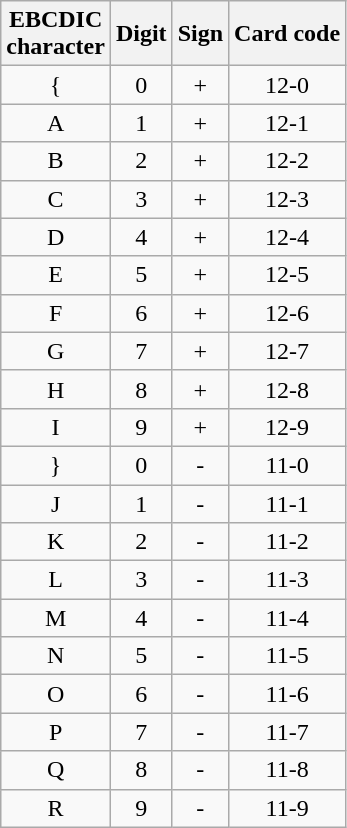<table class="wikitable" style="text-align:center">
<tr>
<th>EBCDIC<br>character</th>
<th>Digit</th>
<th>Sign</th>
<th>Card code</th>
</tr>
<tr>
<td>{</td>
<td>0</td>
<td>+</td>
<td>12-0</td>
</tr>
<tr>
<td>A</td>
<td>1</td>
<td>+</td>
<td>12-1</td>
</tr>
<tr>
<td>B</td>
<td>2</td>
<td>+</td>
<td>12-2</td>
</tr>
<tr>
<td>C</td>
<td>3</td>
<td>+</td>
<td>12-3</td>
</tr>
<tr>
<td>D</td>
<td>4</td>
<td>+</td>
<td>12-4</td>
</tr>
<tr>
<td>E</td>
<td>5</td>
<td>+</td>
<td>12-5</td>
</tr>
<tr>
<td>F</td>
<td>6</td>
<td>+</td>
<td>12-6</td>
</tr>
<tr>
<td>G</td>
<td>7</td>
<td>+</td>
<td>12-7</td>
</tr>
<tr>
<td>H</td>
<td>8</td>
<td>+</td>
<td>12-8</td>
</tr>
<tr>
<td>I</td>
<td>9</td>
<td>+</td>
<td>12-9</td>
</tr>
<tr>
<td>}</td>
<td>0</td>
<td>-</td>
<td>11-0</td>
</tr>
<tr>
<td>J</td>
<td>1</td>
<td>-</td>
<td>11-1</td>
</tr>
<tr>
<td>K</td>
<td>2</td>
<td>-</td>
<td>11-2</td>
</tr>
<tr>
<td>L</td>
<td>3</td>
<td>-</td>
<td>11-3</td>
</tr>
<tr>
<td>M</td>
<td>4</td>
<td>-</td>
<td>11-4</td>
</tr>
<tr>
<td>N</td>
<td>5</td>
<td>-</td>
<td>11-5</td>
</tr>
<tr>
<td>O</td>
<td>6</td>
<td>-</td>
<td>11-6</td>
</tr>
<tr>
<td>P</td>
<td>7</td>
<td>-</td>
<td>11-7</td>
</tr>
<tr>
<td>Q</td>
<td>8</td>
<td>-</td>
<td>11-8</td>
</tr>
<tr>
<td>R</td>
<td>9</td>
<td>-</td>
<td>11-9</td>
</tr>
</table>
